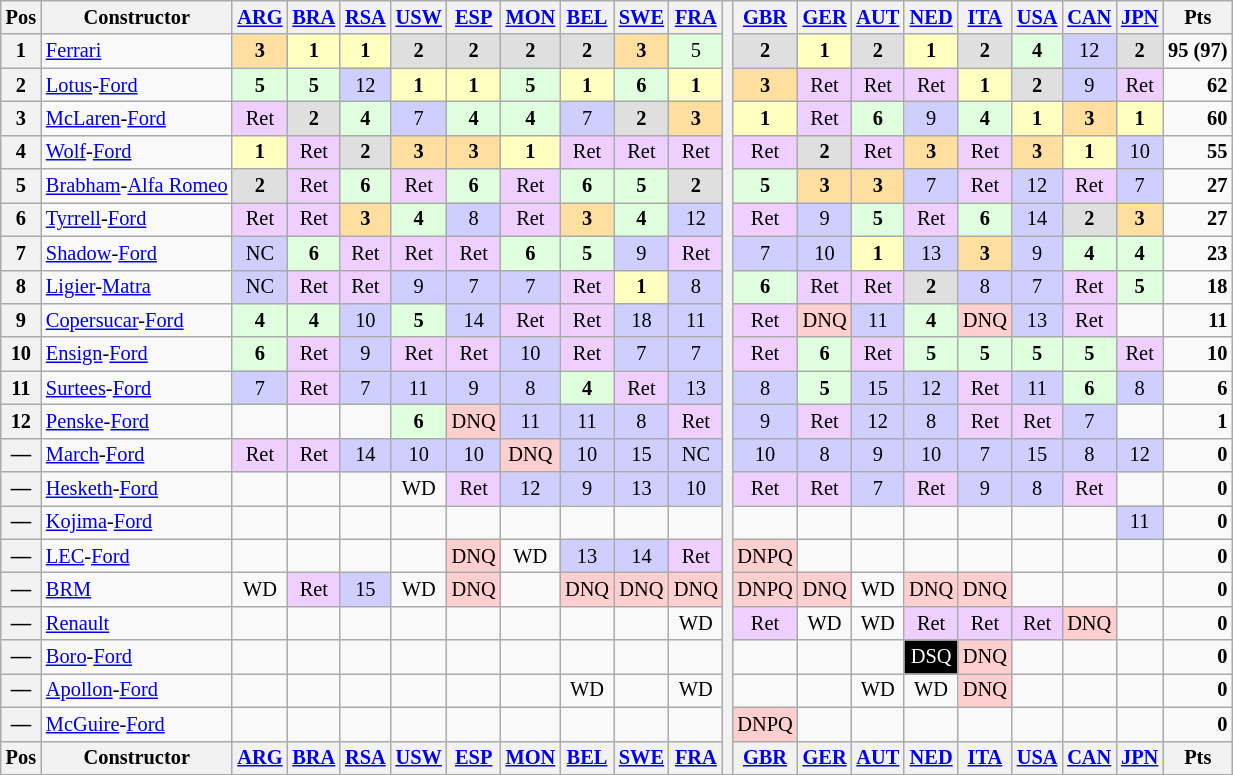<table class="wikitable" style="font-size: 85%; text-align:center;">
<tr valign="top">
<th valign="middle">Pos</th>
<th valign="middle">Constructor</th>
<th><a href='#'>ARG</a><br></th>
<th><a href='#'>BRA</a><br></th>
<th><a href='#'>RSA</a><br></th>
<th><a href='#'>USW</a><br></th>
<th><a href='#'>ESP</a><br></th>
<th><a href='#'>MON</a><br></th>
<th><a href='#'>BEL</a><br></th>
<th><a href='#'>SWE</a><br></th>
<th><a href='#'>FRA</a><br></th>
<th rowspan="23"></th>
<th><a href='#'>GBR</a><br></th>
<th><a href='#'>GER</a><br></th>
<th><a href='#'>AUT</a><br></th>
<th><a href='#'>NED</a><br></th>
<th><a href='#'>ITA</a><br></th>
<th><a href='#'>USA</a><br></th>
<th><a href='#'>CAN</a><br></th>
<th><a href='#'>JPN</a><br></th>
<th valign="middle">Pts</th>
</tr>
<tr>
<th>1</th>
<td align="left"> <a href='#'>Ferrari</a></td>
<td bgcolor="#ffdf9f"><strong>3</strong></td>
<td bgcolor="#ffffbf"><strong>1</strong></td>
<td bgcolor="#ffffbf"><strong>1</strong></td>
<td bgcolor="#dfdfdf"><strong>2</strong></td>
<td bgcolor="#dfdfdf"><strong>2</strong></td>
<td bgcolor="#dfdfdf"><strong>2</strong></td>
<td bgcolor="#dfdfdf"><strong>2</strong></td>
<td bgcolor="#ffdf9f"><strong>3</strong></td>
<td bgcolor="#dfffdf">5</td>
<td bgcolor="#dfdfdf"><strong>2</strong></td>
<td bgcolor="#ffffbf"><strong>1</strong></td>
<td bgcolor="#dfdfdf"><strong>2</strong></td>
<td bgcolor="#ffffbf"><strong>1</strong></td>
<td bgcolor="#dfdfdf"><strong>2</strong></td>
<td bgcolor="#dfffdf"><strong>4</strong></td>
<td bgcolor="#cfcfff">12</td>
<td bgcolor="#dfdfdf"><strong>2</strong></td>
<td align="right"><strong>95 (97)</strong></td>
</tr>
<tr>
<th>2</th>
<td align="left"> <a href='#'>Lotus</a>-<a href='#'>Ford</a></td>
<td bgcolor="#dfffdf"><strong>5</strong></td>
<td bgcolor="#dfffdf"><strong>5</strong></td>
<td bgcolor="#cfcfff">12</td>
<td bgcolor="#ffffbf"><strong>1</strong></td>
<td bgcolor="#ffffbf"><strong>1</strong></td>
<td bgcolor="#dfffdf"><strong>5</strong></td>
<td bgcolor="#ffffbf"><strong>1</strong></td>
<td bgcolor="#dfffdf"><strong>6</strong></td>
<td bgcolor="#ffffbf"><strong>1</strong></td>
<td bgcolor="#ffdf9f"><strong>3</strong></td>
<td bgcolor="#efcfff">Ret</td>
<td bgcolor="#efcfff">Ret</td>
<td bgcolor="#efcfff">Ret</td>
<td bgcolor="#ffffbf"><strong>1</strong></td>
<td bgcolor="#dfdfdf"><strong>2</strong></td>
<td bgcolor="#cfcfff">9</td>
<td bgcolor="#efcfff">Ret</td>
<td align="right"><strong>62</strong></td>
</tr>
<tr>
<th>3</th>
<td align="left"> <a href='#'>McLaren</a>-<a href='#'>Ford</a></td>
<td bgcolor="#efcfff">Ret</td>
<td bgcolor="#dfdfdf"><strong>2</strong></td>
<td bgcolor="#dfffdf"><strong>4</strong></td>
<td bgcolor="#cfcfff">7</td>
<td bgcolor="#dfffdf"><strong>4</strong></td>
<td bgcolor="#dfffdf"><strong>4</strong></td>
<td bgcolor="#cfcfff">7</td>
<td bgcolor="#dfdfdf"><strong>2</strong></td>
<td bgcolor="#ffdf9f"><strong>3</strong></td>
<td bgcolor="#ffffbf"><strong>1</strong></td>
<td bgcolor="#efcfff">Ret</td>
<td bgcolor="#dfffdf"><strong>6</strong></td>
<td bgcolor="#cfcfff">9</td>
<td bgcolor="#dfffdf"><strong>4</strong></td>
<td bgcolor="#ffffbf"><strong>1</strong></td>
<td bgcolor="#ffdf9f"><strong>3</strong></td>
<td bgcolor="#ffffbf"><strong>1</strong></td>
<td align="right"><strong>60</strong></td>
</tr>
<tr>
<th>4</th>
<td align="left"> <a href='#'>Wolf</a>-<a href='#'>Ford</a></td>
<td bgcolor="#ffffbf"><strong>1</strong></td>
<td bgcolor="#efcfff">Ret</td>
<td bgcolor="#dfdfdf"><strong>2</strong></td>
<td bgcolor="#ffdf9f"><strong>3</strong></td>
<td bgcolor="#ffdf9f"><strong>3</strong></td>
<td bgcolor="#ffffbf"><strong>1</strong></td>
<td bgcolor="#efcfff">Ret</td>
<td bgcolor="#efcfff">Ret</td>
<td bgcolor="#efcfff">Ret</td>
<td bgcolor="#efcfff">Ret</td>
<td bgcolor="#dfdfdf"><strong>2</strong></td>
<td bgcolor="#efcfff">Ret</td>
<td bgcolor="#ffdf9f"><strong>3</strong></td>
<td bgcolor="#efcfff">Ret</td>
<td bgcolor="#ffdf9f"><strong>3</strong></td>
<td bgcolor="#ffffbf"><strong>1</strong></td>
<td bgcolor="#cfcfff">10</td>
<td align="right"><strong>55</strong></td>
</tr>
<tr>
<th>5</th>
<td align="left"> <a href='#'>Brabham</a>-<a href='#'>Alfa Romeo</a></td>
<td bgcolor="#dfdfdf"><strong>2</strong></td>
<td bgcolor="#efcfff">Ret</td>
<td bgcolor="#dfffdf"><strong>6</strong></td>
<td bgcolor="#efcfff">Ret</td>
<td bgcolor="#dfffdf"><strong>6</strong></td>
<td bgcolor="#efcfff">Ret</td>
<td bgcolor="#dfffdf"><strong>6</strong></td>
<td bgcolor="#dfffdf"><strong>5</strong></td>
<td bgcolor="#dfdfdf"><strong>2</strong></td>
<td bgcolor="#dfffdf"><strong>5</strong></td>
<td bgcolor="#ffdf9f"><strong>3</strong></td>
<td bgcolor="#ffdf9f"><strong>3</strong></td>
<td bgcolor="#cfcfff">7</td>
<td bgcolor="#efcfff">Ret</td>
<td bgcolor="#cfcfff">12</td>
<td bgcolor="#efcfff">Ret</td>
<td bgcolor="#cfcfff">7</td>
<td align="right"><strong>27</strong></td>
</tr>
<tr>
<th>6</th>
<td align="left"> <a href='#'>Tyrrell</a>-<a href='#'>Ford</a></td>
<td bgcolor="#efcfff">Ret</td>
<td bgcolor="#efcfff">Ret</td>
<td bgcolor="#ffdf9f"><strong>3</strong></td>
<td bgcolor="#dfffdf"><strong>4</strong></td>
<td bgcolor="#cfcfff">8</td>
<td bgcolor="#efcfff">Ret</td>
<td bgcolor="#ffdf9f"><strong>3</strong></td>
<td bgcolor="#dfffdf"><strong>4</strong></td>
<td bgcolor="#cfcfff">12</td>
<td bgcolor="#efcfff">Ret</td>
<td bgcolor="#cfcfff">9</td>
<td bgcolor="#dfffdf"><strong>5</strong></td>
<td bgcolor="#efcfff">Ret</td>
<td bgcolor="#dfffdf"><strong>6</strong></td>
<td bgcolor="#cfcfff">14</td>
<td bgcolor="#dfdfdf"><strong>2</strong></td>
<td bgcolor="#ffdf9f"><strong>3</strong></td>
<td align="right"><strong>27</strong></td>
</tr>
<tr>
<th>7</th>
<td align="left"> <a href='#'>Shadow</a>-<a href='#'>Ford</a></td>
<td bgcolor="#cfcfff">NC</td>
<td bgcolor="#dfffdf"><strong>6</strong></td>
<td bgcolor="#efcfff">Ret</td>
<td bgcolor="#efcfff">Ret</td>
<td bgcolor="#efcfff">Ret</td>
<td bgcolor="#dfffdf"><strong>6</strong></td>
<td bgcolor="#dfffdf"><strong>5</strong></td>
<td bgcolor="#cfcfff">9</td>
<td bgcolor="#efcfff">Ret</td>
<td bgcolor="#cfcfff">7</td>
<td bgcolor="#cfcfff">10</td>
<td bgcolor="#ffffbf"><strong>1</strong></td>
<td bgcolor="#cfcfff">13</td>
<td bgcolor="#ffdf9f"><strong>3</strong></td>
<td bgcolor="#cfcfff">9</td>
<td bgcolor="#dfffdf"><strong>4</strong></td>
<td bgcolor="#dfffdf"><strong>4</strong></td>
<td align="right"><strong>23</strong></td>
</tr>
<tr>
<th>8</th>
<td align="left"> <a href='#'>Ligier</a>-<a href='#'>Matra</a></td>
<td bgcolor="#cfcfff">NC</td>
<td bgcolor="#efcfff">Ret</td>
<td bgcolor="#efcfff">Ret</td>
<td bgcolor="#cfcfff">9</td>
<td bgcolor="#cfcfff">7</td>
<td bgcolor="#cfcfff">7</td>
<td bgcolor="#efcfff">Ret</td>
<td bgcolor="#ffffbf"><strong>1</strong></td>
<td bgcolor="#cfcfff">8</td>
<td bgcolor="#dfffdf"><strong>6</strong></td>
<td bgcolor="#efcfff">Ret</td>
<td bgcolor="#efcfff">Ret</td>
<td bgcolor="#dfdfdf"><strong>2</strong></td>
<td bgcolor="#cfcfff">8</td>
<td bgcolor="#cfcfff">7</td>
<td bgcolor="#efcfff">Ret</td>
<td bgcolor="#dfffdf"><strong>5</strong></td>
<td align="right"><strong>18</strong></td>
</tr>
<tr>
<th>9</th>
<td align="left"> <a href='#'>Copersucar</a>-<a href='#'>Ford</a></td>
<td bgcolor="#dfffdf"><strong>4</strong></td>
<td bgcolor="#dfffdf"><strong>4</strong></td>
<td bgcolor="#cfcfff">10</td>
<td bgcolor="#dfffdf"><strong>5</strong></td>
<td bgcolor="#cfcfff">14</td>
<td bgcolor="#efcfff">Ret</td>
<td bgcolor="#efcfff">Ret</td>
<td bgcolor="#cfcfff">18</td>
<td bgcolor="#cfcfff">11</td>
<td bgcolor="#efcfff">Ret</td>
<td bgcolor="#ffcfcf">DNQ</td>
<td bgcolor="#cfcfff">11</td>
<td bgcolor="#dfffdf"><strong>4</strong></td>
<td bgcolor="#ffcfcf">DNQ</td>
<td bgcolor="#cfcfff">13</td>
<td bgcolor="#efcfff">Ret</td>
<td></td>
<td align="right"><strong>11</strong></td>
</tr>
<tr>
<th>10</th>
<td align="left"> <a href='#'>Ensign</a>-<a href='#'>Ford</a></td>
<td bgcolor="#dfffdf"><strong>6</strong></td>
<td bgcolor="#efcfff">Ret</td>
<td bgcolor="#cfcfff">9</td>
<td bgcolor="#efcfff">Ret</td>
<td bgcolor="#efcfff">Ret</td>
<td bgcolor="#cfcfff">10</td>
<td bgcolor="#efcfff">Ret</td>
<td bgcolor="#cfcfff">7</td>
<td bgcolor="#cfcfff">7</td>
<td bgcolor="#efcfff">Ret</td>
<td bgcolor="#dfffdf"><strong>6</strong></td>
<td bgcolor="#efcfff">Ret</td>
<td bgcolor="#dfffdf"><strong>5</strong></td>
<td bgcolor="#dfffdf"><strong>5</strong></td>
<td bgcolor="#dfffdf"><strong>5</strong></td>
<td bgcolor="#dfffdf"><strong>5</strong></td>
<td bgcolor="#efcfff">Ret</td>
<td align="right"><strong>10</strong></td>
</tr>
<tr>
<th>11</th>
<td align="left"> <a href='#'>Surtees</a>-<a href='#'>Ford</a></td>
<td bgcolor="#cfcfff">7</td>
<td bgcolor="#efcfff">Ret</td>
<td bgcolor="#cfcfff">7</td>
<td bgcolor="#cfcfff">11</td>
<td bgcolor="#cfcfff">9</td>
<td bgcolor="#cfcfff">8</td>
<td bgcolor="#dfffdf"><strong>4</strong></td>
<td bgcolor="#efcfff">Ret</td>
<td bgcolor="#cfcfff">13</td>
<td bgcolor="#cfcfff">8</td>
<td bgcolor="#dfffdf"><strong>5</strong></td>
<td bgcolor="#cfcfff">15</td>
<td bgcolor="#cfcfff">12</td>
<td bgcolor="#efcfff">Ret</td>
<td bgcolor="#cfcfff">11</td>
<td bgcolor="#dfffdf"><strong>6</strong></td>
<td bgcolor="#cfcfff">8</td>
<td align="right"><strong>6</strong></td>
</tr>
<tr>
<th>12</th>
<td align="left"> <a href='#'>Penske</a>-<a href='#'>Ford</a></td>
<td></td>
<td></td>
<td></td>
<td bgcolor="#dfffdf"><strong>6</strong></td>
<td bgcolor="#ffcfcf">DNQ</td>
<td bgcolor="#cfcfff">11</td>
<td bgcolor="#cfcfff">11</td>
<td bgcolor="#cfcfff">8</td>
<td bgcolor="#efcfff">Ret</td>
<td bgcolor="#cfcfff">9</td>
<td bgcolor="#efcfff">Ret</td>
<td bgcolor="#cfcfff">12</td>
<td bgcolor="#cfcfff">8</td>
<td bgcolor="#efcfff">Ret</td>
<td bgcolor="#efcfff">Ret</td>
<td bgcolor="#cfcfff">7</td>
<td></td>
<td align="right"><strong>1</strong></td>
</tr>
<tr>
<th>—</th>
<td align="left"> <a href='#'>March</a>-<a href='#'>Ford</a></td>
<td bgcolor="#efcfff">Ret</td>
<td bgcolor="#efcfff">Ret</td>
<td bgcolor="#cfcfff">14</td>
<td bgcolor="#cfcfff">10</td>
<td bgcolor="#cfcfff">10</td>
<td bgcolor="#ffcfcf">DNQ</td>
<td bgcolor="#cfcfff">10</td>
<td bgcolor="#cfcfff">15</td>
<td bgcolor="#cfcfff">NC</td>
<td bgcolor="#cfcfff">10</td>
<td bgcolor="#cfcfff">8</td>
<td bgcolor="#cfcfff">9</td>
<td bgcolor="#cfcfff">10</td>
<td bgcolor="#cfcfff">7</td>
<td bgcolor="#cfcfff">15</td>
<td bgcolor="#cfcfff">8</td>
<td bgcolor="#cfcfff">12</td>
<td align="right"><strong>0</strong></td>
</tr>
<tr>
<th>—</th>
<td align="left"> <a href='#'>Hesketh</a>-<a href='#'>Ford</a></td>
<td></td>
<td></td>
<td></td>
<td>WD</td>
<td bgcolor="#efcfff">Ret</td>
<td bgcolor="#cfcfff">12</td>
<td bgcolor="#cfcfff">9</td>
<td bgcolor="#cfcfff">13</td>
<td bgcolor="#cfcfff">10</td>
<td bgcolor="#efcfff">Ret</td>
<td bgcolor="#efcfff">Ret</td>
<td bgcolor="#cfcfff">7</td>
<td bgcolor="#efcfff">Ret</td>
<td bgcolor="#cfcfff">9</td>
<td bgcolor="#cfcfff">8</td>
<td bgcolor="#efcfff">Ret</td>
<td></td>
<td align="right"><strong>0</strong></td>
</tr>
<tr>
<th>—</th>
<td align="left"> <a href='#'>Kojima</a>-<a href='#'>Ford</a></td>
<td></td>
<td></td>
<td></td>
<td></td>
<td></td>
<td></td>
<td></td>
<td></td>
<td></td>
<td></td>
<td></td>
<td></td>
<td></td>
<td></td>
<td></td>
<td></td>
<td bgcolor="#cfcfff">11</td>
<td align="right"><strong>0</strong></td>
</tr>
<tr>
<th>—</th>
<td align="left"> <a href='#'>LEC</a>-<a href='#'>Ford</a></td>
<td></td>
<td></td>
<td></td>
<td></td>
<td bgcolor="#ffcfcf">DNQ</td>
<td>WD</td>
<td bgcolor="#cfcfff">13</td>
<td bgcolor="#cfcfff">14</td>
<td bgcolor="#efcfff">Ret</td>
<td bgcolor="#ffcfcf">DNPQ</td>
<td></td>
<td></td>
<td></td>
<td></td>
<td></td>
<td></td>
<td></td>
<td align="right"><strong>0</strong></td>
</tr>
<tr>
<th>—</th>
<td align="left"> <a href='#'>BRM</a></td>
<td>WD</td>
<td bgcolor="#efcfff">Ret</td>
<td bgcolor="#cfcfff">15</td>
<td>WD</td>
<td bgcolor="#ffcfcf">DNQ</td>
<td></td>
<td bgcolor="#ffcfcf">DNQ</td>
<td bgcolor="#ffcfcf">DNQ</td>
<td bgcolor="#ffcfcf">DNQ</td>
<td bgcolor="#ffcfcf">DNPQ</td>
<td bgcolor="#ffcfcf">DNQ</td>
<td>WD</td>
<td bgcolor="#ffcfcf">DNQ</td>
<td bgcolor="#ffcfcf">DNQ</td>
<td></td>
<td></td>
<td></td>
<td align="right"><strong>0</strong></td>
</tr>
<tr>
<th>—</th>
<td align="left"> <a href='#'>Renault</a></td>
<td></td>
<td></td>
<td></td>
<td></td>
<td></td>
<td></td>
<td></td>
<td></td>
<td>WD</td>
<td bgcolor="#efcfff">Ret</td>
<td>WD</td>
<td>WD</td>
<td bgcolor="#efcfff">Ret</td>
<td bgcolor="#efcfff">Ret</td>
<td bgcolor="#efcfff">Ret</td>
<td bgcolor="#ffcfcf">DNQ</td>
<td></td>
<td align="right"><strong>0</strong></td>
</tr>
<tr>
<th>—</th>
<td align="left"> <a href='#'>Boro</a>-<a href='#'>Ford</a></td>
<td></td>
<td></td>
<td></td>
<td></td>
<td></td>
<td></td>
<td></td>
<td></td>
<td></td>
<td></td>
<td></td>
<td></td>
<td bgcolor="#000000" style="color: white">DSQ</td>
<td bgcolor="#ffcfcf">DNQ</td>
<td></td>
<td></td>
<td></td>
<td align="right"><strong>0</strong></td>
</tr>
<tr>
<th>—</th>
<td align="left"> <a href='#'>Apollon</a>-<a href='#'>Ford</a></td>
<td></td>
<td></td>
<td></td>
<td></td>
<td></td>
<td></td>
<td>WD</td>
<td></td>
<td>WD</td>
<td></td>
<td></td>
<td>WD</td>
<td>WD</td>
<td bgcolor="#ffcfcf">DNQ</td>
<td></td>
<td></td>
<td></td>
<td align="right"><strong>0</strong></td>
</tr>
<tr>
<th>—</th>
<td align="left"> <a href='#'>McGuire</a>-<a href='#'>Ford</a></td>
<td></td>
<td></td>
<td></td>
<td></td>
<td></td>
<td></td>
<td></td>
<td></td>
<td></td>
<td bgcolor="#ffcfcf">DNPQ</td>
<td></td>
<td></td>
<td></td>
<td></td>
<td></td>
<td></td>
<td></td>
<td align="right"><strong>0</strong></td>
</tr>
<tr valign="top">
<th valign="middle">Pos</th>
<th valign="middle">Constructor</th>
<th><a href='#'>ARG</a><br></th>
<th><a href='#'>BRA</a><br></th>
<th><a href='#'>RSA</a><br></th>
<th><a href='#'>USW</a><br></th>
<th><a href='#'>ESP</a><br></th>
<th><a href='#'>MON</a><br></th>
<th><a href='#'>BEL</a><br></th>
<th><a href='#'>SWE</a><br></th>
<th><a href='#'>FRA</a><br></th>
<th><a href='#'>GBR</a><br></th>
<th><a href='#'>GER</a><br></th>
<th><a href='#'>AUT</a><br></th>
<th><a href='#'>NED</a><br></th>
<th><a href='#'>ITA</a><br></th>
<th><a href='#'>USA</a><br></th>
<th><a href='#'>CAN</a><br></th>
<th><a href='#'>JPN</a><br></th>
<th valign="middle">Pts</th>
</tr>
</table>
